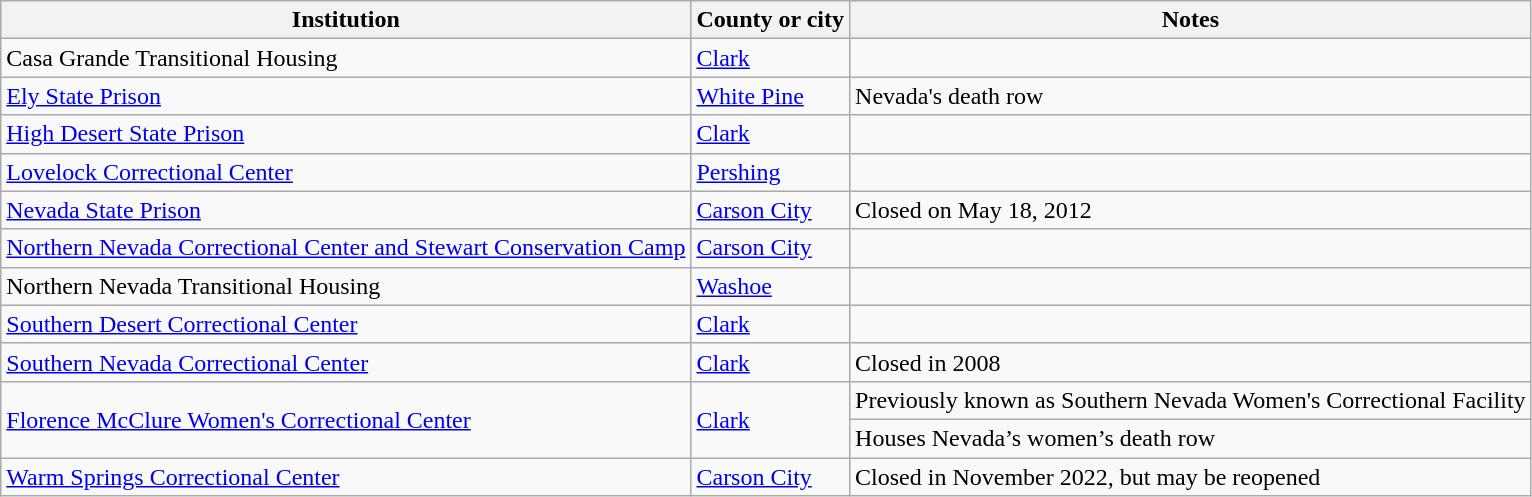<table class="wikitable sortable">
<tr>
<th class="unsortable">Institution</th>
<th>County or city</th>
<th>Notes</th>
</tr>
<tr>
<td>Casa Grande Transitional Housing</td>
<td><a href='#'>Clark</a></td>
<td></td>
</tr>
<tr>
<td><a href='#'>Ely State Prison</a></td>
<td><a href='#'>White Pine</a></td>
<td>Nevada's death row</td>
</tr>
<tr>
<td><a href='#'>High Desert State Prison</a></td>
<td><a href='#'>Clark</a></td>
<td></td>
</tr>
<tr>
<td><a href='#'>Lovelock Correctional Center</a></td>
<td><a href='#'>Pershing</a></td>
<td></td>
</tr>
<tr>
<td><a href='#'>Nevada State Prison</a></td>
<td><a href='#'>Carson City</a></td>
<td>Closed on May 18, 2012</td>
</tr>
<tr>
<td><a href='#'>Northern Nevada Correctional Center and Stewart Conservation Camp</a></td>
<td><a href='#'>Carson City</a></td>
<td></td>
</tr>
<tr>
<td>Northern Nevada Transitional Housing</td>
<td><a href='#'>Washoe</a></td>
<td></td>
</tr>
<tr>
<td><a href='#'>Southern Desert Correctional Center</a></td>
<td><a href='#'>Clark</a></td>
<td></td>
</tr>
<tr>
<td><a href='#'>Southern Nevada Correctional Center</a></td>
<td><a href='#'>Clark</a></td>
<td>Closed in 2008</td>
</tr>
<tr>
<td rowspan="2"><a href='#'>Florence McClure Women's Correctional Center</a></td>
<td rowspan="2"><a href='#'>Clark</a></td>
<td>Previously known as Southern Nevada Women's Correctional Facility</td>
</tr>
<tr>
<td>Houses Nevada’s women’s death row</td>
</tr>
<tr>
<td><a href='#'>Warm Springs Correctional Center</a></td>
<td><a href='#'>Carson City</a></td>
<td>Closed in November 2022, but may be reopened</td>
</tr>
</table>
